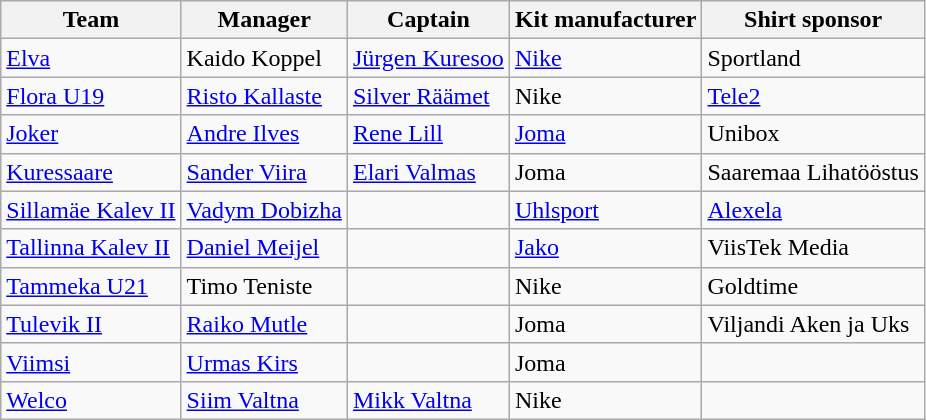<table class="wikitable sortable" style="text-align: left;">
<tr>
<th>Team</th>
<th>Manager</th>
<th>Captain</th>
<th>Kit manufacturer</th>
<th>Shirt sponsor</th>
</tr>
<tr>
<td><a href='#'>Elva</a></td>
<td> Kaido Koppel</td>
<td> <a href='#'>Jürgen Kuresoo</a></td>
<td><a href='#'>Nike</a></td>
<td>Sportland</td>
</tr>
<tr>
<td><a href='#'>Flora U19</a></td>
<td> <a href='#'>Risto Kallaste</a></td>
<td> <a href='#'>Silver Räämet</a></td>
<td>Nike</td>
<td><a href='#'>Tele2</a></td>
</tr>
<tr>
<td><a href='#'>Joker</a></td>
<td> <a href='#'>Andre Ilves</a></td>
<td> <a href='#'>Rene Lill</a></td>
<td><a href='#'>Joma</a></td>
<td>Unibox</td>
</tr>
<tr>
<td><a href='#'>Kuressaare</a></td>
<td> <a href='#'>Sander Viira</a></td>
<td> <a href='#'>Elari Valmas</a></td>
<td>Joma</td>
<td>Saaremaa Lihatööstus</td>
</tr>
<tr>
<td><a href='#'>Sillamäe Kalev II</a></td>
<td> <a href='#'>Vadym Dobizha</a></td>
<td></td>
<td><a href='#'>Uhlsport</a></td>
<td><a href='#'>Alexela</a></td>
</tr>
<tr>
<td><a href='#'>Tallinna Kalev II</a></td>
<td> <a href='#'>Daniel Meijel</a></td>
<td></td>
<td><a href='#'>Jako</a></td>
<td>ViisTek Media</td>
</tr>
<tr>
<td><a href='#'>Tammeka U21</a></td>
<td> Timo Teniste</td>
<td></td>
<td>Nike</td>
<td>Goldtime</td>
</tr>
<tr>
<td><a href='#'>Tulevik II</a></td>
<td> <a href='#'>Raiko Mutle</a></td>
<td></td>
<td>Joma</td>
<td>Viljandi Aken ja Uks</td>
</tr>
<tr>
<td><a href='#'>Viimsi</a></td>
<td> <a href='#'>Urmas Kirs</a></td>
<td></td>
<td>Joma</td>
<td></td>
</tr>
<tr>
<td><a href='#'>Welco</a></td>
<td> <a href='#'>Siim Valtna</a></td>
<td> <a href='#'>Mikk Valtna</a></td>
<td>Nike</td>
<td></td>
</tr>
</table>
